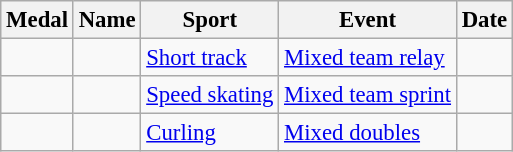<table class="wikitable sortable" style="font-size: 95%">
<tr>
<th>Medal</th>
<th>Name</th>
<th>Sport</th>
<th>Event</th>
<th>Date</th>
</tr>
<tr>
<td></td>
<td></td>
<td><a href='#'>Short track</a></td>
<td><a href='#'>Mixed team relay</a></td>
<td></td>
</tr>
<tr>
<td></td>
<td></td>
<td><a href='#'>Speed skating</a></td>
<td><a href='#'>Mixed team sprint</a></td>
<td></td>
</tr>
<tr>
<td></td>
<td></td>
<td><a href='#'>Curling</a></td>
<td><a href='#'>Mixed doubles</a></td>
<td></td>
</tr>
</table>
